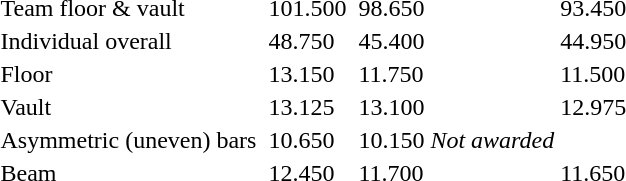<table>
<tr>
<td>Team floor & vault</td>
<td></td>
<td>101.500</td>
<td></td>
<td>98.650</td>
<td></td>
<td>93.450</td>
</tr>
<tr>
<td>Individual overall</td>
<td></td>
<td>48.750</td>
<td></td>
<td>45.400</td>
<td></td>
<td>44.950</td>
</tr>
<tr>
<td>Floor</td>
<td></td>
<td>13.150</td>
<td></td>
<td>11.750</td>
<td></td>
<td>11.500</td>
</tr>
<tr>
<td>Vault</td>
<td></td>
<td>13.125</td>
<td></td>
<td>13.100</td>
<td><br></td>
<td>12.975</td>
</tr>
<tr>
<td>Asymmetric (uneven) bars</td>
<td></td>
<td>10.650</td>
<td><br></td>
<td>10.150</td>
<td><em>Not awarded</em></td>
<td></td>
</tr>
<tr>
<td>Beam</td>
<td></td>
<td>12.450</td>
<td></td>
<td>11.700</td>
<td></td>
<td>11.650</td>
</tr>
</table>
